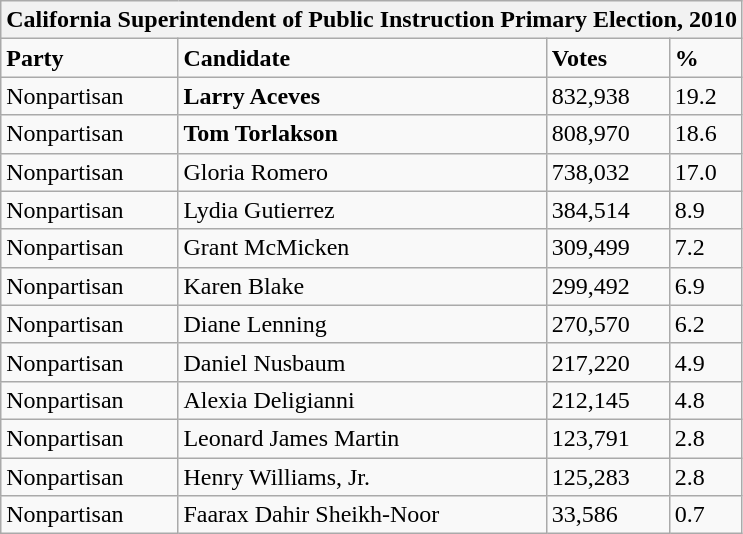<table class="wikitable">
<tr>
<th colspan="4">California Superintendent of Public Instruction Primary Election, 2010</th>
</tr>
<tr>
<td><strong>Party</strong></td>
<td><strong>Candidate</strong></td>
<td><strong>Votes</strong></td>
<td><strong>%</strong></td>
</tr>
<tr>
<td>Nonpartisan</td>
<td><strong>Larry Aceves</strong></td>
<td>832,938</td>
<td>19.2</td>
</tr>
<tr>
<td>Nonpartisan</td>
<td><strong>Tom Torlakson</strong></td>
<td>808,970</td>
<td>18.6</td>
</tr>
<tr>
<td>Nonpartisan</td>
<td>Gloria Romero</td>
<td>738,032</td>
<td>17.0</td>
</tr>
<tr>
<td>Nonpartisan</td>
<td>Lydia Gutierrez</td>
<td>384,514</td>
<td>8.9</td>
</tr>
<tr>
<td>Nonpartisan</td>
<td>Grant McMicken</td>
<td>309,499</td>
<td>7.2</td>
</tr>
<tr>
<td>Nonpartisan</td>
<td>Karen Blake</td>
<td>299,492</td>
<td>6.9</td>
</tr>
<tr>
<td>Nonpartisan</td>
<td>Diane Lenning</td>
<td>270,570</td>
<td>6.2</td>
</tr>
<tr>
<td>Nonpartisan</td>
<td>Daniel Nusbaum</td>
<td>217,220</td>
<td>4.9</td>
</tr>
<tr>
<td>Nonpartisan</td>
<td>Alexia Deligianni</td>
<td>212,145</td>
<td>4.8</td>
</tr>
<tr>
<td>Nonpartisan</td>
<td>Leonard James Martin</td>
<td>123,791</td>
<td>2.8</td>
</tr>
<tr>
<td>Nonpartisan</td>
<td>Henry Williams, Jr.</td>
<td>125,283</td>
<td>2.8</td>
</tr>
<tr>
<td>Nonpartisan</td>
<td>Faarax Dahir Sheikh-Noor</td>
<td>33,586</td>
<td>0.7</td>
</tr>
</table>
